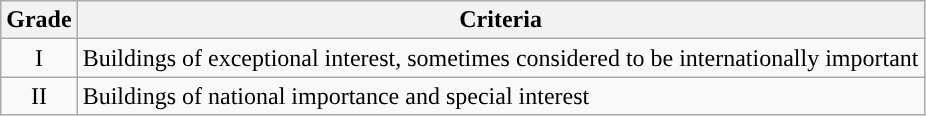<table class="wikitable">
<tr>
<th>Grade</th>
<th>Criteria</th>
</tr>
<tr>
<td align="center" >I</td>
<td>Buildings of exceptional interest, sometimes considered to be internationally important</td>
</tr>
<tr>
<td align="center" >II</td>
<td>Buildings of national importance and special interest</td>
</tr>
</table>
